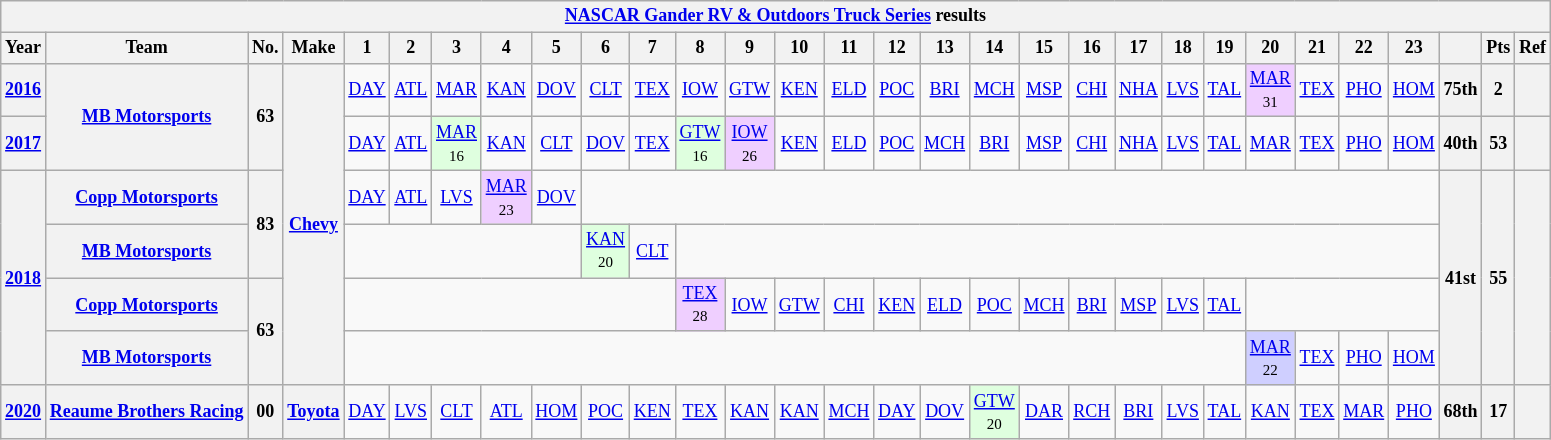<table class="wikitable" style="text-align:center; font-size:75%">
<tr>
<th colspan=45><a href='#'>NASCAR Gander RV & Outdoors Truck Series</a> results</th>
</tr>
<tr>
<th>Year</th>
<th>Team</th>
<th>No.</th>
<th>Make</th>
<th>1</th>
<th>2</th>
<th>3</th>
<th>4</th>
<th>5</th>
<th>6</th>
<th>7</th>
<th>8</th>
<th>9</th>
<th>10</th>
<th>11</th>
<th>12</th>
<th>13</th>
<th>14</th>
<th>15</th>
<th>16</th>
<th>17</th>
<th>18</th>
<th>19</th>
<th>20</th>
<th>21</th>
<th>22</th>
<th>23</th>
<th></th>
<th>Pts</th>
<th>Ref</th>
</tr>
<tr>
<th><a href='#'>2016</a></th>
<th rowspan=2><a href='#'>MB Motorsports</a></th>
<th rowspan=2>63</th>
<th rowspan=6><a href='#'>Chevy</a></th>
<td><a href='#'>DAY</a></td>
<td><a href='#'>ATL</a></td>
<td><a href='#'>MAR</a></td>
<td><a href='#'>KAN</a></td>
<td><a href='#'>DOV</a></td>
<td><a href='#'>CLT</a></td>
<td><a href='#'>TEX</a></td>
<td><a href='#'>IOW</a></td>
<td><a href='#'>GTW</a></td>
<td><a href='#'>KEN</a></td>
<td><a href='#'>ELD</a></td>
<td><a href='#'>POC</a></td>
<td><a href='#'>BRI</a></td>
<td><a href='#'>MCH</a></td>
<td><a href='#'>MSP</a></td>
<td><a href='#'>CHI</a></td>
<td><a href='#'>NHA</a></td>
<td><a href='#'>LVS</a></td>
<td><a href='#'>TAL</a></td>
<td style="background:#EFCFFF;"><a href='#'>MAR</a><br><small>31</small></td>
<td><a href='#'>TEX</a></td>
<td><a href='#'>PHO</a></td>
<td><a href='#'>HOM</a></td>
<th>75th</th>
<th>2</th>
<th></th>
</tr>
<tr>
<th><a href='#'>2017</a></th>
<td><a href='#'>DAY</a></td>
<td><a href='#'>ATL</a></td>
<td style="background-color:#DFFFDF"><a href='#'>MAR</a><br><small>16</small></td>
<td><a href='#'>KAN</a></td>
<td><a href='#'>CLT</a></td>
<td><a href='#'>DOV</a></td>
<td><a href='#'>TEX</a></td>
<td style="background-color:#DFFFDF"><a href='#'>GTW</a><br><small>16</small></td>
<td style="background-color:#EFCFFF"><a href='#'>IOW</a><br><small>26</small></td>
<td><a href='#'>KEN</a></td>
<td><a href='#'>ELD</a></td>
<td><a href='#'>POC</a></td>
<td><a href='#'>MCH</a></td>
<td><a href='#'>BRI</a></td>
<td><a href='#'>MSP</a></td>
<td><a href='#'>CHI</a></td>
<td><a href='#'>NHA</a></td>
<td><a href='#'>LVS</a></td>
<td><a href='#'>TAL</a></td>
<td><a href='#'>MAR</a></td>
<td><a href='#'>TEX</a></td>
<td><a href='#'>PHO</a></td>
<td><a href='#'>HOM</a></td>
<th>40th</th>
<th>53</th>
<th></th>
</tr>
<tr>
<th rowspan=4><a href='#'>2018</a></th>
<th><a href='#'>Copp Motorsports</a></th>
<th rowspan=2>83</th>
<td><a href='#'>DAY</a></td>
<td><a href='#'>ATL</a></td>
<td><a href='#'>LVS</a></td>
<td style="background-color:#EFCFFF"><a href='#'>MAR</a><br><small>23</small></td>
<td><a href='#'>DOV</a></td>
<td colspan=18></td>
<th rowspan=4>41st</th>
<th rowspan=4>55</th>
<th rowspan=4></th>
</tr>
<tr>
<th><a href='#'>MB Motorsports</a></th>
<td colspan=5></td>
<td style="background-color:#DFFFDF"><a href='#'>KAN</a><br><small>20</small></td>
<td><a href='#'>CLT</a></td>
<td colspan=16></td>
</tr>
<tr>
<th><a href='#'>Copp Motorsports</a></th>
<th rowspan=2>63</th>
<td colspan=7></td>
<td style="background:#EFCFFF;"><a href='#'>TEX</a><br><small>28</small></td>
<td><a href='#'>IOW</a></td>
<td><a href='#'>GTW</a></td>
<td><a href='#'>CHI</a></td>
<td><a href='#'>KEN</a></td>
<td><a href='#'>ELD</a></td>
<td><a href='#'>POC</a></td>
<td><a href='#'>MCH</a></td>
<td><a href='#'>BRI</a></td>
<td><a href='#'>MSP</a></td>
<td><a href='#'>LVS</a></td>
<td><a href='#'>TAL</a></td>
<td colspan=4></td>
</tr>
<tr>
<th><a href='#'>MB Motorsports</a></th>
<td colspan=19></td>
<td style="background:#CFCFFF;"><a href='#'>MAR</a><br><small>22</small></td>
<td><a href='#'>TEX</a></td>
<td><a href='#'>PHO</a></td>
<td><a href='#'>HOM</a></td>
</tr>
<tr>
<th><a href='#'>2020</a></th>
<th><a href='#'>Reaume Brothers Racing</a></th>
<th>00</th>
<th><a href='#'>Toyota</a></th>
<td><a href='#'>DAY</a></td>
<td><a href='#'>LVS</a></td>
<td><a href='#'>CLT</a></td>
<td><a href='#'>ATL</a></td>
<td><a href='#'>HOM</a></td>
<td><a href='#'>POC</a></td>
<td><a href='#'>KEN</a></td>
<td><a href='#'>TEX</a></td>
<td><a href='#'>KAN</a></td>
<td><a href='#'>KAN</a></td>
<td><a href='#'>MCH</a></td>
<td><a href='#'>DAY</a></td>
<td><a href='#'>DOV</a></td>
<td style="background:#DFFFDF;"><a href='#'>GTW</a><br><small>20</small></td>
<td><a href='#'>DAR</a></td>
<td><a href='#'>RCH</a></td>
<td><a href='#'>BRI</a></td>
<td><a href='#'>LVS</a></td>
<td><a href='#'>TAL</a></td>
<td><a href='#'>KAN</a></td>
<td><a href='#'>TEX</a></td>
<td><a href='#'>MAR</a></td>
<td><a href='#'>PHO</a></td>
<th>68th</th>
<th>17</th>
<th></th>
</tr>
</table>
